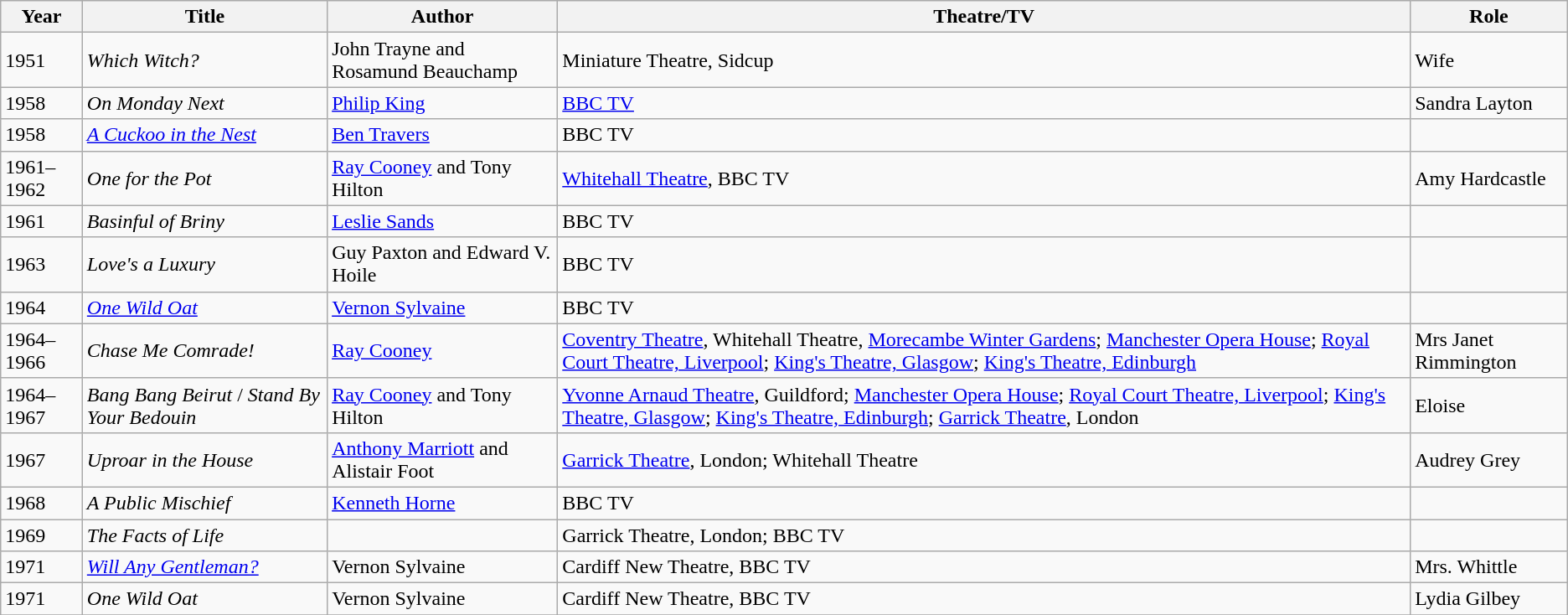<table class="wikitable sortable">
<tr>
<th>Year</th>
<th>Title</th>
<th>Author</th>
<th>Theatre/TV</th>
<th>Role</th>
</tr>
<tr>
<td>1951</td>
<td><em>Which Witch?</em></td>
<td>John Trayne and Rosamund Beauchamp</td>
<td>Miniature Theatre, Sidcup</td>
<td>Wife </td>
</tr>
<tr>
<td>1958</td>
<td><em>On Monday Next</em></td>
<td><a href='#'>Philip King</a></td>
<td><a href='#'>BBC TV</a></td>
<td>Sandra Layton </td>
</tr>
<tr>
<td>1958</td>
<td><em><a href='#'>A Cuckoo in the Nest</a></em></td>
<td><a href='#'>Ben Travers</a></td>
<td>BBC TV</td>
<td></td>
</tr>
<tr>
<td>1961–1962</td>
<td><em>One for the Pot</em></td>
<td><a href='#'>Ray Cooney</a> and Tony Hilton</td>
<td><a href='#'>Whitehall Theatre</a>, BBC TV</td>
<td>Amy Hardcastle </td>
</tr>
<tr>
<td>1961</td>
<td><em>Basinful of Briny</em></td>
<td><a href='#'>Leslie Sands</a></td>
<td>BBC TV</td>
<td></td>
</tr>
<tr>
<td>1963</td>
<td><em>Love's a Luxury</em></td>
<td>Guy Paxton and Edward V. Hoile</td>
<td>BBC TV</td>
<td></td>
</tr>
<tr>
<td>1964</td>
<td><em><a href='#'>One Wild Oat</a></em></td>
<td><a href='#'>Vernon Sylvaine</a></td>
<td>BBC TV</td>
<td></td>
</tr>
<tr>
<td>1964–1966</td>
<td><em>Chase Me Comrade!</em></td>
<td><a href='#'>Ray Cooney</a></td>
<td><a href='#'>Coventry Theatre</a>, Whitehall Theatre, <a href='#'>Morecambe Winter Gardens</a>; <a href='#'>Manchester Opera House</a>; <a href='#'>Royal Court Theatre, Liverpool</a>; <a href='#'>King's Theatre, Glasgow</a>; <a href='#'>King's Theatre, Edinburgh</a></td>
<td>Mrs Janet Rimmington </td>
</tr>
<tr>
<td>1964–1967</td>
<td><em>Bang Bang Beirut</em> / <em>Stand By Your Bedouin</em></td>
<td><a href='#'>Ray Cooney</a> and Tony Hilton</td>
<td><a href='#'>Yvonne Arnaud Theatre</a>, Guildford; <a href='#'>Manchester Opera House</a>; <a href='#'>Royal Court Theatre, Liverpool</a>; <a href='#'>King's Theatre, Glasgow</a>; <a href='#'>King's Theatre, Edinburgh</a>; <a href='#'>Garrick Theatre</a>, London</td>
<td>Eloise </td>
</tr>
<tr>
<td>1967</td>
<td><em>Uproar in the House</em></td>
<td><a href='#'>Anthony Marriott</a> and Alistair Foot</td>
<td><a href='#'>Garrick Theatre</a>, London; Whitehall Theatre</td>
<td>Audrey Grey </td>
</tr>
<tr>
<td>1968</td>
<td><em>A Public Mischief</em></td>
<td><a href='#'>Kenneth Horne</a></td>
<td>BBC TV</td>
<td></td>
</tr>
<tr>
<td>1969</td>
<td><em>The Facts of Life</em></td>
<td></td>
<td>Garrick Theatre, London; BBC TV</td>
<td></td>
</tr>
<tr>
<td>1971</td>
<td><em><a href='#'>Will Any Gentleman?</a></em></td>
<td>Vernon Sylvaine</td>
<td>Cardiff New Theatre, BBC TV</td>
<td>Mrs. Whittle </td>
</tr>
<tr>
<td>1971</td>
<td><em>One Wild Oat</em></td>
<td>Vernon Sylvaine</td>
<td>Cardiff New Theatre, BBC TV</td>
<td>Lydia Gilbey </td>
</tr>
<tr>
</tr>
</table>
